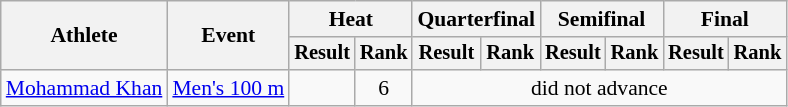<table class="wikitable" style="font-size:90%">
<tr>
<th rowspan="2">Athlete</th>
<th rowspan="2">Event</th>
<th colspan="2">Heat</th>
<th colspan="2">Quarterfinal</th>
<th colspan="2">Semifinal</th>
<th colspan="2">Final</th>
</tr>
<tr style="font-size:95%">
<th>Result</th>
<th>Rank</th>
<th>Result</th>
<th>Rank</th>
<th>Result</th>
<th>Rank</th>
<th>Result</th>
<th>Rank</th>
</tr>
<tr align=center>
<td align=left><a href='#'>Mohammad Khan</a></td>
<td align=left><a href='#'>Men's 100 m</a></td>
<td></td>
<td>6</td>
<td colspan=6>did not advance</td>
</tr>
</table>
